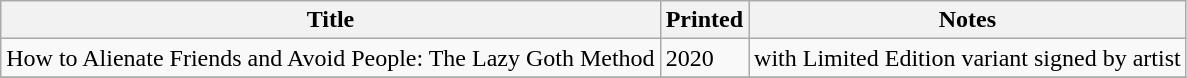<table class="wikitable">
<tr>
<th>Title</th>
<th>Printed</th>
<th>Notes</th>
</tr>
<tr>
<td>How to Alienate Friends and Avoid People: The Lazy Goth Method</td>
<td>2020</td>
<td>with Limited Edition variant signed by artist</td>
</tr>
<tr>
</tr>
</table>
